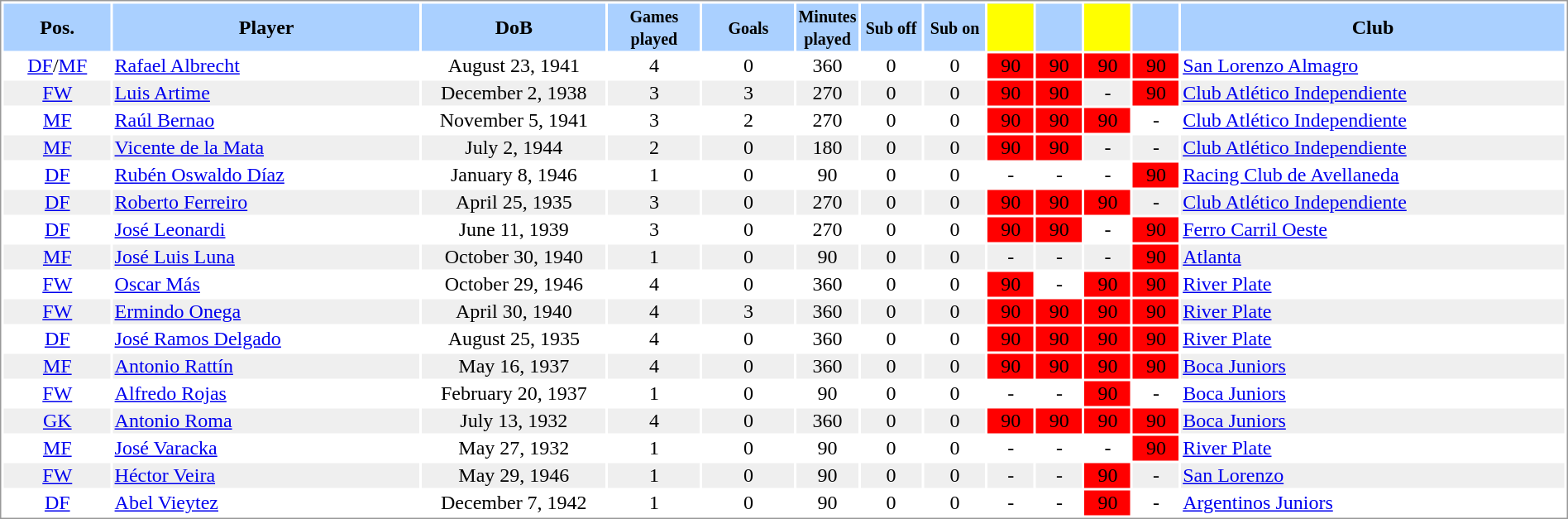<table border="0" width="100%" style="border: 1px solid #999; background-color:#FFFFFF; text-align:center">
<tr align="center" bgcolor="#AAD0FF">
<th width=7%>Pos.</th>
<th width=20%>Player</th>
<th width=12%>DoB</th>
<th width=6%><small>Games<br>played</small></th>
<th width=6%><small>Goals</small></th>
<th width=4%><small>Minutes<br>played</small></th>
<th width=4%><small>Sub off</small></th>
<th width=4%><small>Sub on</small></th>
<th width=3% bgcolor=yellow></th>
<th width=3%></th>
<th width=3% bgcolor=yellow></th>
<th width=3%></th>
<th width=27%>Club</th>
</tr>
<tr>
<td><a href='#'>DF</a>/<a href='#'>MF</a></td>
<td align="left"><a href='#'>Rafael Albrecht</a></td>
<td>August 23, 1941</td>
<td>4</td>
<td>0</td>
<td>360</td>
<td>0</td>
<td>0</td>
<td bgcolor=red>90</td>
<td bgcolor=red>90</td>
<td bgcolor=red>90</td>
<td bgcolor=red>90</td>
<td align="left"> <a href='#'>San Lorenzo Almagro</a></td>
</tr>
<tr bgcolor="#EFEFEF">
<td><a href='#'>FW</a></td>
<td align="left"><a href='#'>Luis Artime</a></td>
<td>December 2, 1938</td>
<td>3</td>
<td>3</td>
<td>270</td>
<td>0</td>
<td>0</td>
<td bgcolor=red>90</td>
<td bgcolor=red>90</td>
<td>-</td>
<td bgcolor=red>90</td>
<td align="left"> <a href='#'>Club Atlético Independiente</a></td>
</tr>
<tr>
<td><a href='#'>MF</a></td>
<td align="left"><a href='#'>Raúl Bernao</a></td>
<td>November 5, 1941</td>
<td>3</td>
<td>2</td>
<td>270</td>
<td>0</td>
<td>0</td>
<td bgcolor=red>90</td>
<td bgcolor=red>90</td>
<td bgcolor=red>90</td>
<td>-</td>
<td align="left"> <a href='#'>Club Atlético Independiente</a></td>
</tr>
<tr bgcolor="#EFEFEF">
<td><a href='#'>MF</a></td>
<td align="left"><a href='#'>Vicente de la Mata</a></td>
<td>July 2, 1944</td>
<td>2</td>
<td>0</td>
<td>180</td>
<td>0</td>
<td>0</td>
<td bgcolor=red>90</td>
<td bgcolor=red>90</td>
<td>-</td>
<td>-</td>
<td align="left"> <a href='#'>Club Atlético Independiente</a></td>
</tr>
<tr>
<td><a href='#'>DF</a></td>
<td align="left"><a href='#'>Rubén Oswaldo Díaz</a></td>
<td>January 8, 1946</td>
<td>1</td>
<td>0</td>
<td>90</td>
<td>0</td>
<td>0</td>
<td>-</td>
<td>-</td>
<td>-</td>
<td bgcolor=red>90</td>
<td align="left"> <a href='#'>Racing Club de Avellaneda</a></td>
</tr>
<tr bgcolor="#EFEFEF">
<td><a href='#'>DF</a></td>
<td align="left"><a href='#'>Roberto Ferreiro</a></td>
<td>April 25, 1935</td>
<td>3</td>
<td>0</td>
<td>270</td>
<td>0</td>
<td>0</td>
<td bgcolor=red>90</td>
<td bgcolor=red>90</td>
<td bgcolor=red>90</td>
<td>-</td>
<td align="left"> <a href='#'>Club Atlético Independiente</a></td>
</tr>
<tr>
<td><a href='#'>DF</a></td>
<td align="left"><a href='#'>José Leonardi</a></td>
<td>June 11, 1939</td>
<td>3</td>
<td>0</td>
<td>270</td>
<td>0</td>
<td>0</td>
<td bgcolor=red>90</td>
<td bgcolor=red>90</td>
<td>-</td>
<td bgcolor=red>90</td>
<td align="left"> <a href='#'>Ferro Carril Oeste</a></td>
</tr>
<tr bgcolor="#EFEFEF">
<td><a href='#'>MF</a></td>
<td align="left"><a href='#'>José Luis Luna</a></td>
<td>October 30, 1940</td>
<td>1</td>
<td>0</td>
<td>90</td>
<td>0</td>
<td>0</td>
<td>-</td>
<td>-</td>
<td>-</td>
<td bgcolor=red>90</td>
<td align="left"> <a href='#'>Atlanta</a></td>
</tr>
<tr>
<td><a href='#'>FW</a></td>
<td align="left"><a href='#'>Oscar Más</a></td>
<td>October 29, 1946</td>
<td>4</td>
<td>0</td>
<td>360</td>
<td>0</td>
<td>0</td>
<td bgcolor=red>90</td>
<td>-</td>
<td bgcolor=red>90</td>
<td bgcolor=red>90</td>
<td align="left"> <a href='#'>River Plate</a></td>
</tr>
<tr bgcolor="#EFEFEF">
<td><a href='#'>FW</a></td>
<td align="left"><a href='#'>Ermindo Onega</a></td>
<td>April 30, 1940</td>
<td>4</td>
<td>3</td>
<td>360</td>
<td>0</td>
<td>0</td>
<td bgcolor=red>90</td>
<td bgcolor=red>90</td>
<td bgcolor=red>90</td>
<td bgcolor=red>90</td>
<td align="left"> <a href='#'>River Plate</a></td>
</tr>
<tr>
<td><a href='#'>DF</a></td>
<td align="left"><a href='#'>José Ramos Delgado</a></td>
<td>August 25, 1935</td>
<td>4</td>
<td>0</td>
<td>360</td>
<td>0</td>
<td>0</td>
<td bgcolor=red>90</td>
<td bgcolor=red>90</td>
<td bgcolor=red>90</td>
<td bgcolor=red>90</td>
<td align="left"> <a href='#'>River Plate</a></td>
</tr>
<tr bgcolor="#EFEFEF">
<td><a href='#'>MF</a></td>
<td align="left"><a href='#'>Antonio Rattín</a></td>
<td>May 16, 1937</td>
<td>4</td>
<td>0</td>
<td>360</td>
<td>0</td>
<td>0</td>
<td bgcolor=red>90</td>
<td bgcolor=red>90</td>
<td bgcolor=red>90</td>
<td bgcolor=red>90</td>
<td align="left"> <a href='#'>Boca Juniors</a></td>
</tr>
<tr>
<td><a href='#'>FW</a></td>
<td align="left"><a href='#'>Alfredo Rojas</a></td>
<td>February 20, 1937</td>
<td>1</td>
<td>0</td>
<td>90</td>
<td>0</td>
<td>0</td>
<td>-</td>
<td>-</td>
<td bgcolor=red>90</td>
<td>-</td>
<td align="left"> <a href='#'>Boca Juniors</a></td>
</tr>
<tr bgcolor="#EFEFEF">
<td><a href='#'>GK</a></td>
<td align="left"><a href='#'>Antonio Roma</a></td>
<td>July 13, 1932</td>
<td>4</td>
<td>0</td>
<td>360</td>
<td>0</td>
<td>0</td>
<td bgcolor=red>90</td>
<td bgcolor=red>90</td>
<td bgcolor=red>90</td>
<td bgcolor=red>90</td>
<td align="left"> <a href='#'>Boca Juniors</a></td>
</tr>
<tr>
<td><a href='#'>MF</a></td>
<td align="left"><a href='#'>José Varacka</a></td>
<td>May 27, 1932</td>
<td>1</td>
<td>0</td>
<td>90</td>
<td>0</td>
<td>0</td>
<td>-</td>
<td>-</td>
<td>-</td>
<td bgcolor=red>90</td>
<td align="left"> <a href='#'>River Plate</a></td>
</tr>
<tr bgcolor="#EFEFEF">
<td><a href='#'>FW</a></td>
<td align="left"><a href='#'>Héctor Veira</a></td>
<td>May 29, 1946</td>
<td>1</td>
<td>0</td>
<td>90</td>
<td>0</td>
<td>0</td>
<td>-</td>
<td>-</td>
<td bgcolor=red>90</td>
<td>-</td>
<td align="left"> <a href='#'>San Lorenzo</a></td>
</tr>
<tr>
<td><a href='#'>DF</a></td>
<td align="left"><a href='#'>Abel Vieytez</a></td>
<td>December 7, 1942</td>
<td>1</td>
<td>0</td>
<td>90</td>
<td>0</td>
<td>0</td>
<td>-</td>
<td>-</td>
<td bgcolor=red>90</td>
<td>-</td>
<td align="left"> <a href='#'>Argentinos Juniors</a></td>
</tr>
</table>
